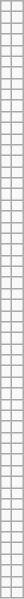<table class="wikitable sortable mw-collapsible">
<tr>
<td></td>
<td></td>
</tr>
<tr>
<td></td>
<td></td>
</tr>
<tr>
<td></td>
<td></td>
</tr>
<tr>
<td></td>
<td></td>
</tr>
<tr>
<td></td>
<td></td>
</tr>
<tr>
<td></td>
<td></td>
</tr>
<tr>
<td></td>
<td></td>
</tr>
<tr>
<td></td>
<td></td>
</tr>
<tr>
<td></td>
<td></td>
</tr>
<tr>
<td></td>
<td></td>
</tr>
<tr>
<td></td>
<td></td>
</tr>
<tr>
<td></td>
<td></td>
</tr>
<tr>
<td></td>
<td></td>
</tr>
<tr>
<td></td>
<td></td>
</tr>
<tr>
<td></td>
<td></td>
</tr>
<tr>
<td></td>
<td></td>
</tr>
<tr>
<td></td>
<td></td>
</tr>
<tr>
<td></td>
<td></td>
</tr>
<tr>
<td></td>
<td></td>
</tr>
<tr>
<td></td>
<td></td>
</tr>
<tr>
<td></td>
<td></td>
</tr>
<tr>
<td></td>
<td></td>
</tr>
<tr>
<td></td>
<td></td>
</tr>
<tr>
<td></td>
<td></td>
</tr>
<tr>
<td></td>
<td></td>
</tr>
<tr>
<td></td>
<td></td>
</tr>
<tr>
<td></td>
<td></td>
</tr>
<tr>
<td></td>
<td></td>
</tr>
<tr>
<td></td>
<td></td>
</tr>
<tr>
<td></td>
<td></td>
</tr>
<tr>
<td></td>
<td></td>
</tr>
<tr>
<td></td>
<td></td>
</tr>
<tr>
<td></td>
<td></td>
</tr>
<tr>
<td></td>
<td></td>
</tr>
<tr>
<td></td>
<td></td>
</tr>
<tr>
<td></td>
<td></td>
</tr>
<tr>
<td></td>
<td></td>
</tr>
<tr>
<td></td>
<td></td>
</tr>
<tr>
<td></td>
<td></td>
</tr>
<tr>
<td></td>
<td></td>
</tr>
<tr>
<td></td>
<td></td>
</tr>
<tr>
<td></td>
<td></td>
</tr>
<tr>
<td></td>
<td></td>
</tr>
<tr>
<td></td>
<td></td>
</tr>
<tr>
<td></td>
<td></td>
</tr>
<tr>
<td></td>
<td></td>
</tr>
<tr>
<td></td>
<td></td>
</tr>
<tr>
<td></td>
<td></td>
</tr>
<tr>
<td></td>
<td></td>
</tr>
<tr>
<td></td>
<td></td>
</tr>
<tr>
<td></td>
<td></td>
</tr>
<tr>
<td></td>
<td></td>
</tr>
<tr>
<td></td>
<td></td>
</tr>
<tr>
<td></td>
<td></td>
</tr>
</table>
